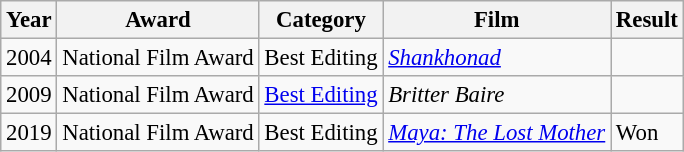<table class="wikitable" style="font-size: 95%;">
<tr>
<th>Year</th>
<th>Award</th>
<th>Category</th>
<th>Film</th>
<th>Result</th>
</tr>
<tr>
<td>2004</td>
<td>National Film Award</td>
<td>Best Editing</td>
<td><em><a href='#'>Shankhonad</a></em></td>
<td></td>
</tr>
<tr>
<td>2009</td>
<td>National Film Award</td>
<td><a href='#'>Best Editing</a></td>
<td><em>Britter Baire</em></td>
<td></td>
</tr>
<tr>
<td>2019</td>
<td>National Film Award</td>
<td>Best Editing</td>
<td><em><a href='#'>Maya: The Lost Mother</a></em></td>
<td>Won</td>
</tr>
</table>
